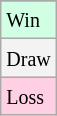<table class="wikitable">
<tr>
</tr>
<tr bgcolor = "#d0ffe3">
<td><small>Win</small></td>
</tr>
<tr bgcolor = "#f3f3f3">
<td><small>Draw</small></td>
</tr>
<tr bgcolor = "#ffd0e3">
<td><small>Loss</small></td>
</tr>
</table>
